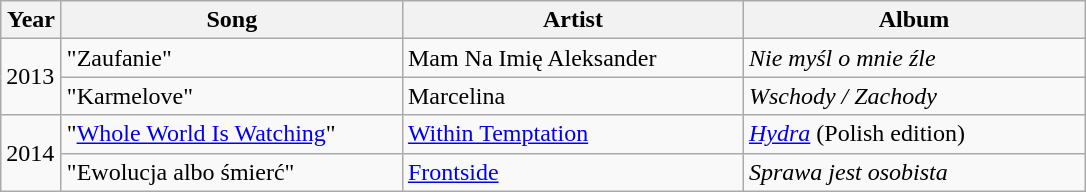<table class="wikitable">
<tr>
<th width="33">Year</th>
<th width="220">Song</th>
<th width="220">Artist</th>
<th width="220">Album</th>
</tr>
<tr>
<td rowspan=2>2013</td>
<td>"Zaufanie"</td>
<td>Mam Na Imię Aleksander</td>
<td><em>Nie myśl o mnie źle</em></td>
</tr>
<tr>
<td>"Karmelove"</td>
<td>Marcelina</td>
<td><em>Wschody / Zachody</em></td>
</tr>
<tr>
<td rowspan=2>2014</td>
<td>"<a href='#'>Whole World Is Watching</a>"</td>
<td><a href='#'>Within Temptation</a></td>
<td><em><a href='#'>Hydra</a></em> (Polish edition)</td>
</tr>
<tr>
<td>"Ewolucja albo śmierć"</td>
<td><a href='#'>Frontside</a></td>
<td><em>Sprawa jest osobista</em></td>
</tr>
</table>
